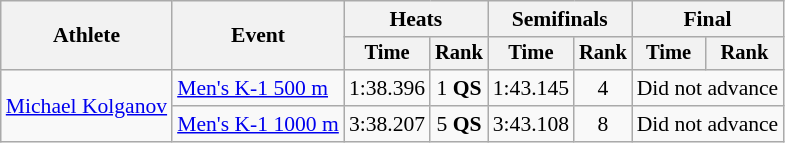<table class=wikitable style="font-size:90%">
<tr>
<th rowspan="2">Athlete</th>
<th rowspan="2">Event</th>
<th colspan="2">Heats</th>
<th colspan="2">Semifinals</th>
<th colspan="2">Final</th>
</tr>
<tr style="font-size:95%">
<th>Time</th>
<th>Rank</th>
<th>Time</th>
<th>Rank</th>
<th>Time</th>
<th>Rank</th>
</tr>
<tr align=center>
<td align=left rowspan=2><a href='#'>Michael Kolganov</a></td>
<td align=left><a href='#'>Men's K-1 500 m</a></td>
<td>1:38.396</td>
<td>1 <strong>QS</strong></td>
<td>1:43.145</td>
<td>4</td>
<td colspan=2>Did not advance</td>
</tr>
<tr align=center>
<td align=left><a href='#'>Men's K-1 1000 m</a></td>
<td>3:38.207</td>
<td>5 <strong>QS</strong></td>
<td>3:43.108</td>
<td>8</td>
<td colspan=2>Did not advance</td>
</tr>
</table>
